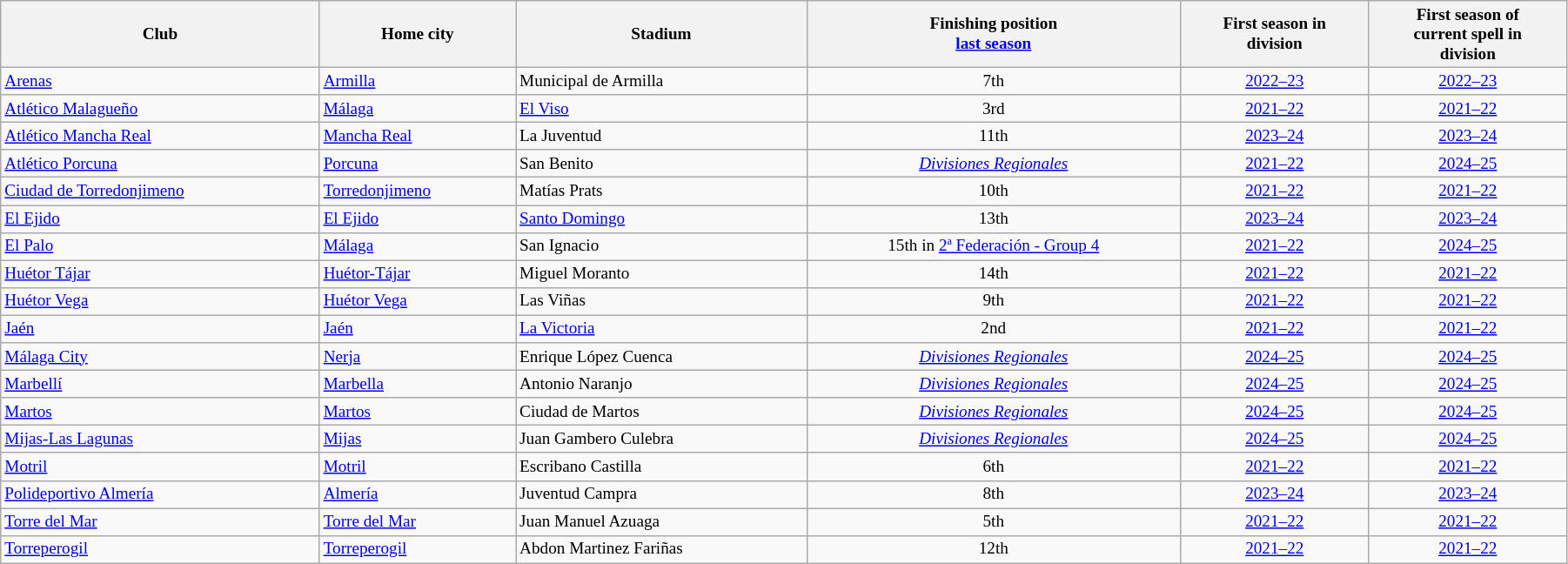<table class="wikitable sortable" width=95% style="font-size:80%">
<tr>
<th>Club</th>
<th>Home city</th>
<th>Stadium</th>
<th>Finishing position<br><a href='#'>last season</a></th>
<th>First season in<br>division</th>
<th>First season of<br>current spell in<br> division</th>
</tr>
<tr>
<td style="text-align:left;"><a href='#'>Arenas</a></td>
<td><a href='#'>Armilla</a></td>
<td>Municipal de Armilla</td>
<td align=center>7th</td>
<td align=center><a href='#'>2022–23</a></td>
<td align=center><a href='#'>2022–23</a></td>
</tr>
<tr>
<td style="text-align:left;"><a href='#'>Atlético Malagueño</a></td>
<td><a href='#'>Málaga</a></td>
<td><a href='#'>El Viso</a></td>
<td align=center>3rd</td>
<td align=center><a href='#'>2021–22</a></td>
<td align=center><a href='#'>2021–22</a></td>
</tr>
<tr>
<td style="text-align:left;"><a href='#'>Atlético Mancha Real</a></td>
<td><a href='#'>Mancha Real</a></td>
<td>La Juventud</td>
<td align=center>11th</td>
<td align=center><a href='#'>2023–24</a></td>
<td align=center><a href='#'>2023–24</a></td>
</tr>
<tr>
<td style="text-align:left;"><a href='#'>Atlético Porcuna</a></td>
<td><a href='#'>Porcuna</a></td>
<td>San Benito</td>
<td align=center><em><a href='#'>Divisiones Regionales</a></em></td>
<td align=center><a href='#'>2021–22</a></td>
<td align=center><a href='#'>2024–25</a></td>
</tr>
<tr>
<td style="text-align:left;"><a href='#'>Ciudad de Torredonjimeno</a></td>
<td><a href='#'>Torredonjimeno</a></td>
<td>Matías Prats</td>
<td align=center>10th</td>
<td align=center><a href='#'>2021–22</a></td>
<td align=center><a href='#'>2021–22</a></td>
</tr>
<tr>
<td style="text-align:left;"><a href='#'>El Ejido</a></td>
<td><a href='#'>El Ejido</a></td>
<td><a href='#'>Santo Domingo</a></td>
<td align=center>13th</td>
<td align=center><a href='#'>2023–24</a></td>
<td align=center><a href='#'>2023–24</a></td>
</tr>
<tr>
<td style="text-align:left;"><a href='#'>El Palo</a></td>
<td><a href='#'>Málaga</a></td>
<td>San Ignacio</td>
<td align=center>15th in <a href='#'>2ª Federación - Group 4</a></td>
<td align=center><a href='#'>2021–22</a></td>
<td align=center><a href='#'>2024–25</a></td>
</tr>
<tr>
<td style="text-align:left;"><a href='#'>Huétor Tájar</a></td>
<td><a href='#'>Huétor-Tájar</a></td>
<td>Miguel Moranto</td>
<td align=center>14th</td>
<td align=center><a href='#'>2021–22</a></td>
<td align=center><a href='#'>2021–22</a></td>
</tr>
<tr>
<td style="text-align:left;"><a href='#'>Huétor Vega</a></td>
<td><a href='#'>Huétor Vega</a></td>
<td>Las Viñas</td>
<td align=center>9th</td>
<td align=center><a href='#'>2021–22</a></td>
<td align=center><a href='#'>2021–22</a></td>
</tr>
<tr>
<td style="text-align:left;"><a href='#'>Jaén</a></td>
<td><a href='#'>Jaén</a></td>
<td><a href='#'>La Victoria</a></td>
<td align=center>2nd</td>
<td align=center><a href='#'>2021–22</a></td>
<td align=center><a href='#'>2021–22</a></td>
</tr>
<tr>
<td style="text-align:left;"><a href='#'>Málaga City</a></td>
<td><a href='#'>Nerja</a></td>
<td>Enrique López Cuenca</td>
<td align=center><em><a href='#'>Divisiones Regionales</a></em></td>
<td align=center><a href='#'>2024–25</a></td>
<td align=center><a href='#'>2024–25</a></td>
</tr>
<tr>
<td style="text-align:left;"><a href='#'>Marbellí</a></td>
<td><a href='#'>Marbella</a></td>
<td>Antonio Naranjo</td>
<td align=center><em><a href='#'>Divisiones Regionales</a></em></td>
<td align=center><a href='#'>2024–25</a></td>
<td align=center><a href='#'>2024–25</a></td>
</tr>
<tr>
<td style="text-align:left;"><a href='#'>Martos</a></td>
<td><a href='#'>Martos</a></td>
<td>Ciudad de Martos</td>
<td align=center><em><a href='#'>Divisiones Regionales</a></em></td>
<td align=center><a href='#'>2024–25</a></td>
<td align=center><a href='#'>2024–25</a></td>
</tr>
<tr>
<td style="text-align:left;"><a href='#'>Mijas-Las Lagunas</a></td>
<td><a href='#'>Mijas</a></td>
<td>Juan Gambero Culebra</td>
<td align=center><em><a href='#'>Divisiones Regionales</a></em></td>
<td align=center><a href='#'>2024–25</a></td>
<td align=center><a href='#'>2024–25</a></td>
</tr>
<tr>
<td style="text-align:left;"><a href='#'>Motril</a></td>
<td><a href='#'>Motril</a></td>
<td>Escribano Castilla</td>
<td align=center>6th</td>
<td align=center><a href='#'>2021–22</a></td>
<td align=center><a href='#'>2021–22</a></td>
</tr>
<tr>
<td style="text-align:left;"><a href='#'>Polideportivo Almería</a></td>
<td><a href='#'>Almería</a></td>
<td>Juventud Campra</td>
<td align=center>8th</td>
<td align=center><a href='#'>2023–24</a></td>
<td align=center><a href='#'>2023–24</a></td>
</tr>
<tr>
<td style="text-align:left;"><a href='#'>Torre del Mar</a></td>
<td><a href='#'>Torre del Mar</a></td>
<td>Juan Manuel Azuaga</td>
<td align=center>5th</td>
<td align=center><a href='#'>2021–22</a></td>
<td align=center><a href='#'>2021–22</a></td>
</tr>
<tr>
<td style="text-align:left;"><a href='#'>Torreperogil</a></td>
<td><a href='#'>Torreperogil</a></td>
<td>Abdon Martinez Fariñas</td>
<td align=center>12th</td>
<td align=center><a href='#'>2021–22</a></td>
<td align=center><a href='#'>2021–22</a></td>
</tr>
</table>
